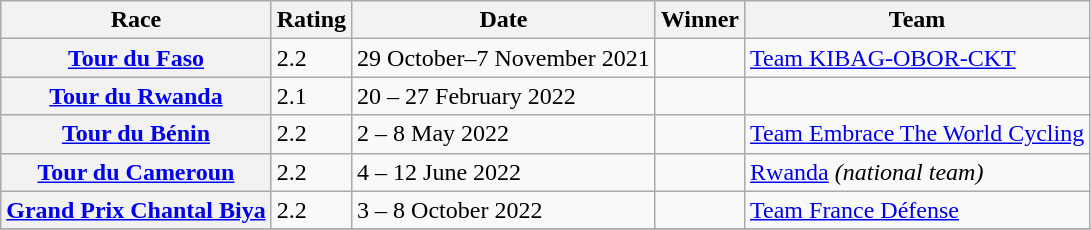<table class="wikitable plainrowheaders">
<tr>
<th scope="col">Race</th>
<th scope="col">Rating</th>
<th scope="col">Date</th>
<th scope="col">Winner</th>
<th scope="col">Team</th>
</tr>
<tr>
<th scope="row"> <a href='#'>Tour du Faso</a></th>
<td>2.2</td>
<td>29 October–7 November 2021</td>
<td></td>
<td><a href='#'>Team KIBAG-OBOR-CKT</a></td>
</tr>
<tr>
<th scope="row"> <a href='#'>Tour du Rwanda</a></th>
<td>2.1</td>
<td>20 – 27 February 2022</td>
<td></td>
<td></td>
</tr>
<tr>
<th scope="row"> <a href='#'>Tour du Bénin</a></th>
<td>2.2</td>
<td>2 – 8 May 2022</td>
<td></td>
<td><a href='#'>Team Embrace The World Cycling</a></td>
</tr>
<tr>
<th scope="row"> <a href='#'>Tour du Cameroun</a></th>
<td>2.2</td>
<td>4 – 12 June 2022</td>
<td></td>
<td><a href='#'>Rwanda</a> <em>(national team)</em></td>
</tr>
<tr>
<th scope="row"> <a href='#'>Grand Prix Chantal Biya</a></th>
<td>2.2</td>
<td>3 – 8 October 2022</td>
<td></td>
<td><a href='#'>Team France Défense</a></td>
</tr>
<tr>
</tr>
</table>
